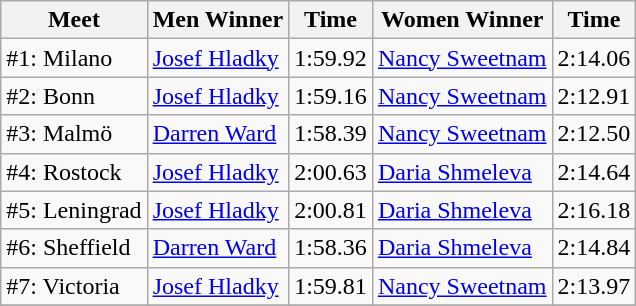<table class=wikitable>
<tr>
<th>Meet</th>
<th>Men Winner</th>
<th>Time</th>
<th>Women Winner</th>
<th>Time</th>
</tr>
<tr>
<td>#1: Milano</td>
<td> <a href='#'>Josef Hladky</a></td>
<td align=center>1:59.92</td>
<td> <a href='#'>Nancy Sweetnam</a></td>
<td align=center>2:14.06</td>
</tr>
<tr>
<td>#2: Bonn</td>
<td> <a href='#'>Josef Hladky</a></td>
<td align=center>1:59.16</td>
<td> <a href='#'>Nancy Sweetnam</a></td>
<td align=center>2:12.91</td>
</tr>
<tr>
<td>#3: Malmö</td>
<td> <a href='#'>Darren Ward</a></td>
<td align=center>1:58.39</td>
<td> <a href='#'>Nancy Sweetnam</a></td>
<td align=center>2:12.50</td>
</tr>
<tr>
<td>#4: Rostock</td>
<td> <a href='#'>Josef Hladky</a></td>
<td align=center>2:00.63</td>
<td> <a href='#'>Daria Shmeleva</a></td>
<td align=center>2:14.64</td>
</tr>
<tr>
<td>#5: Leningrad</td>
<td> <a href='#'>Josef Hladky</a></td>
<td align=center>2:00.81</td>
<td> <a href='#'>Daria Shmeleva</a></td>
<td align=center>2:16.18</td>
</tr>
<tr>
<td>#6: Sheffield</td>
<td> <a href='#'>Darren Ward</a></td>
<td align=center>1:58.36</td>
<td> <a href='#'>Daria Shmeleva</a></td>
<td align=center>2:14.84</td>
</tr>
<tr>
<td>#7: Victoria</td>
<td> <a href='#'>Josef Hladky</a></td>
<td align=center>1:59.81</td>
<td> <a href='#'>Nancy Sweetnam</a></td>
<td align=center>2:13.97</td>
</tr>
<tr>
</tr>
</table>
